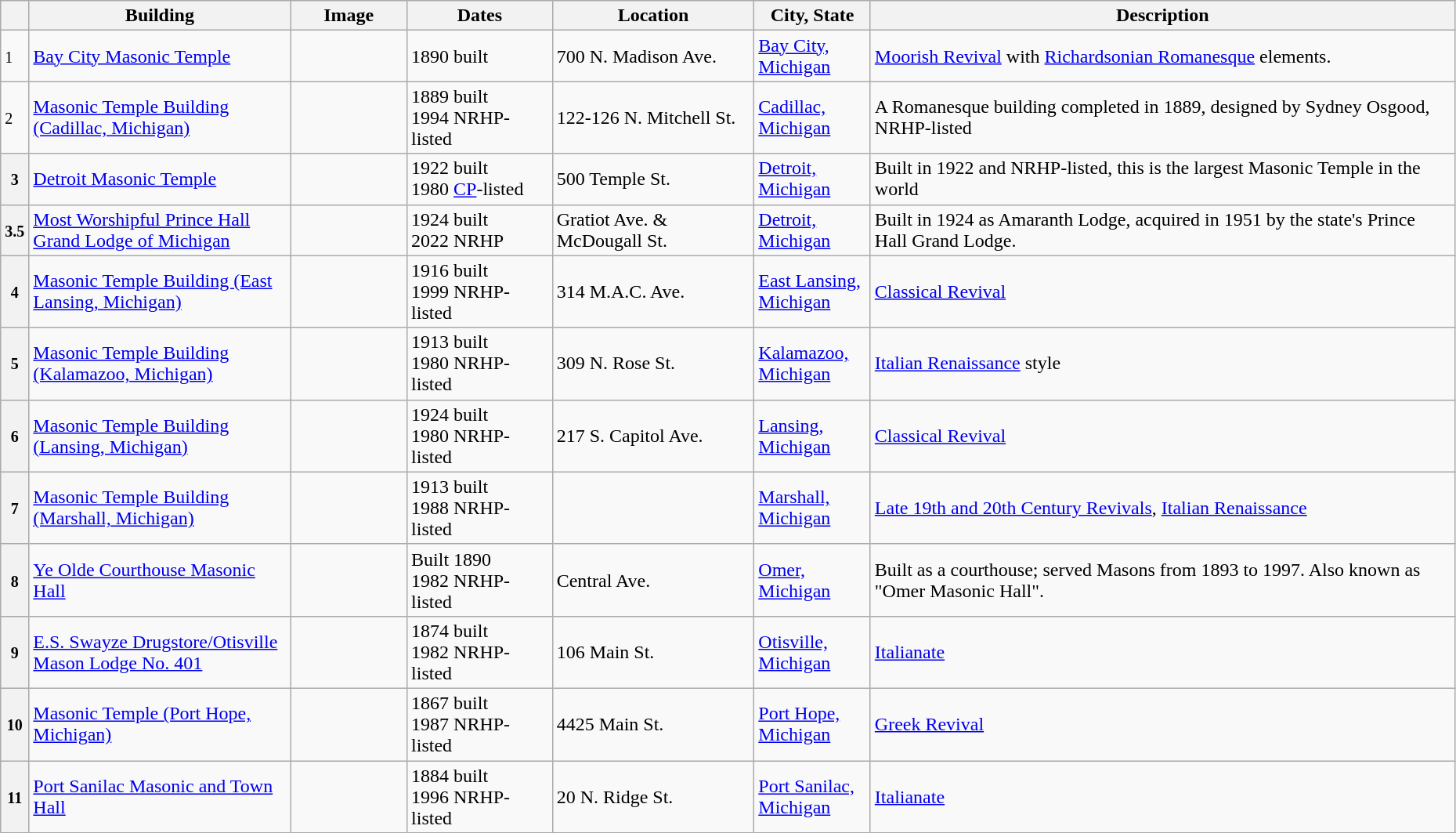<table class="wikitable sortable" style="width:98%">
<tr>
<th></th>
<th width = 18%><strong>Building</strong></th>
<th width = 8% class="unsortable"><strong>Image</strong></th>
<th width = 10%><strong>Dates</strong></th>
<th><strong>Location</strong></th>
<th width = 8%><strong>City, State</strong></th>
<th class="unsortable"><strong>Description</strong></th>
</tr>
<tr ->
<td><small>1</small></td>
<td><a href='#'>Bay City Masonic Temple</a></td>
<td></td>
<td>1890 built<br></td>
<td>700 N. Madison Ave.<br><small></small></td>
<td><a href='#'>Bay City, Michigan</a></td>
<td><a href='#'>Moorish Revival</a> with <a href='#'>Richardsonian Romanesque</a> elements.</td>
</tr>
<tr ->
<td><small>2</small></td>
<td><a href='#'>Masonic Temple Building (Cadillac, Michigan)</a></td>
<td></td>
<td>1889 built<br>1994 NRHP-listed</td>
<td>122-126 N. Mitchell St.<br><small></small></td>
<td><a href='#'>Cadillac, Michigan</a></td>
<td>A Romanesque building completed in 1889, designed by Sydney Osgood, NRHP-listed</td>
</tr>
<tr ->
<th><small>3</small></th>
<td><a href='#'>Detroit Masonic Temple</a></td>
<td></td>
<td>1922 built<br>1980 <a href='#'>CP</a>-listed</td>
<td>500 Temple St.<br><small></small></td>
<td><a href='#'>Detroit, Michigan</a></td>
<td>Built in 1922 and NRHP-listed, this is the largest Masonic Temple in the world</td>
</tr>
<tr>
<th><small>3.5</small></th>
<td><a href='#'>Most Worshipful Prince Hall Grand Lodge of Michigan</a></td>
<td></td>
<td>1924 built<br>2022 NRHP</td>
<td>Gratiot Ave. & McDougall St.</td>
<td><a href='#'>Detroit, Michigan</a></td>
<td>Built in 1924 as Amaranth Lodge, acquired in 1951 by the state's Prince Hall Grand Lodge.</td>
</tr>
<tr>
<th><small>4</small></th>
<td><a href='#'>Masonic Temple Building (East Lansing, Michigan)</a></td>
<td></td>
<td>1916 built<br>1999 NRHP-listed</td>
<td>314 M.A.C. Ave.<br><small></small></td>
<td><a href='#'>East Lansing, Michigan</a></td>
<td><a href='#'>Classical Revival</a></td>
</tr>
<tr ->
<th><small>5</small></th>
<td><a href='#'>Masonic Temple Building (Kalamazoo, Michigan)</a></td>
<td></td>
<td>1913 built<br>1980 NRHP-listed</td>
<td>309 N. Rose St.<br><small></small></td>
<td><a href='#'>Kalamazoo, Michigan</a></td>
<td><a href='#'>Italian Renaissance</a> style</td>
</tr>
<tr ->
<th><small>6</small></th>
<td><a href='#'>Masonic Temple Building (Lansing, Michigan)</a></td>
<td></td>
<td>1924 built<br>1980 NRHP-listed</td>
<td>217 S. Capitol Ave.<br><small></small></td>
<td><a href='#'>Lansing, Michigan</a></td>
<td><a href='#'>Classical Revival</a></td>
</tr>
<tr ->
<th><small>7</small></th>
<td><a href='#'>Masonic Temple Building (Marshall, Michigan)</a></td>
<td></td>
<td>1913 built<br>1988 NRHP-listed</td>
<td><br><small></small></td>
<td><a href='#'>Marshall, Michigan</a></td>
<td><a href='#'>Late 19th and 20th Century Revivals</a>, <a href='#'>Italian Renaissance</a></td>
</tr>
<tr ->
<th><small>8</small></th>
<td><a href='#'>Ye Olde Courthouse Masonic Hall</a></td>
<td></td>
<td>Built 1890<br>1982 NRHP-listed</td>
<td>Central Ave.<br><small></small></td>
<td><a href='#'>Omer, Michigan</a></td>
<td>Built as a courthouse;  served Masons from 1893 to 1997.  Also known as "Omer Masonic Hall".</td>
</tr>
<tr ->
<th><small>9</small></th>
<td><a href='#'>E.S. Swayze Drugstore/Otisville Mason Lodge No. 401</a></td>
<td></td>
<td>1874 built<br>1982 NRHP-listed</td>
<td>106 Main St.<br><small></small></td>
<td><a href='#'>Otisville, Michigan</a></td>
<td><a href='#'>Italianate</a></td>
</tr>
<tr ->
<th><small>10</small></th>
<td><a href='#'>Masonic Temple (Port Hope, Michigan)</a></td>
<td></td>
<td>1867 built<br>1987 NRHP-listed</td>
<td>4425 Main St.<br><small></small></td>
<td><a href='#'>Port Hope, Michigan</a></td>
<td><a href='#'>Greek Revival</a></td>
</tr>
<tr ->
<th><small>11</small></th>
<td><a href='#'>Port Sanilac Masonic and Town Hall</a></td>
<td></td>
<td>1884 built<br>1996 NRHP-listed</td>
<td>20 N. Ridge St.<br><small></small></td>
<td><a href='#'>Port Sanilac, Michigan</a></td>
<td><a href='#'>Italianate</a></td>
</tr>
<tr ->
</tr>
</table>
